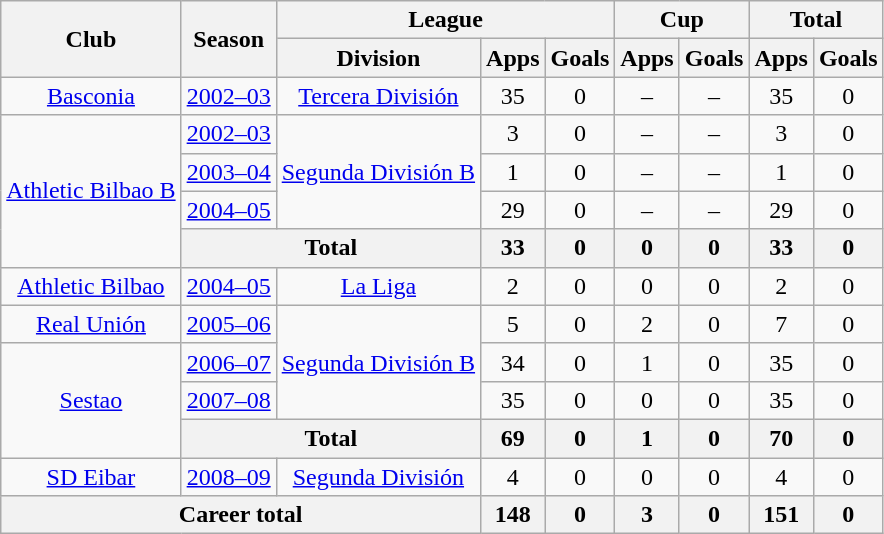<table class="wikitable" style="text-align: center;">
<tr>
<th rowspan="2">Club</th>
<th rowspan="2">Season</th>
<th colspan="3">League</th>
<th colspan="2">Cup</th>
<th colspan="2">Total</th>
</tr>
<tr>
<th>Division</th>
<th>Apps</th>
<th>Goals</th>
<th>Apps</th>
<th>Goals</th>
<th>Apps</th>
<th>Goals</th>
</tr>
<tr>
<td valign="center"><a href='#'>Basconia</a></td>
<td><a href='#'>2002–03</a></td>
<td><a href='#'>Tercera División</a></td>
<td>35</td>
<td>0</td>
<td>–</td>
<td>–</td>
<td>35</td>
<td>0</td>
</tr>
<tr>
<td rowspan="4" valign="center"><a href='#'>Athletic Bilbao B</a></td>
<td><a href='#'>2002–03</a></td>
<td rowspan="3"><a href='#'>Segunda División B</a></td>
<td>3</td>
<td>0</td>
<td>–</td>
<td>–</td>
<td>3</td>
<td>0</td>
</tr>
<tr>
<td><a href='#'>2003–04</a></td>
<td>1</td>
<td>0</td>
<td>–</td>
<td>–</td>
<td>1</td>
<td>0</td>
</tr>
<tr>
<td><a href='#'>2004–05</a></td>
<td>29</td>
<td>0</td>
<td>–</td>
<td>–</td>
<td>29</td>
<td>0</td>
</tr>
<tr>
<th colspan="2">Total</th>
<th>33</th>
<th>0</th>
<th>0</th>
<th>0</th>
<th>33</th>
<th>0</th>
</tr>
<tr>
<td valign="center"><a href='#'>Athletic Bilbao</a></td>
<td><a href='#'>2004–05</a></td>
<td><a href='#'>La Liga</a></td>
<td>2</td>
<td>0</td>
<td>0</td>
<td>0</td>
<td>2</td>
<td>0</td>
</tr>
<tr>
<td valign="center"><a href='#'>Real Unión</a></td>
<td><a href='#'>2005–06</a></td>
<td rowspan="3"><a href='#'>Segunda División B</a></td>
<td>5</td>
<td>0</td>
<td>2</td>
<td>0</td>
<td>7</td>
<td>0</td>
</tr>
<tr>
<td rowspan="3" valign="center"><a href='#'>Sestao</a></td>
<td><a href='#'>2006–07</a></td>
<td>34</td>
<td>0</td>
<td>1</td>
<td>0</td>
<td>35</td>
<td>0</td>
</tr>
<tr>
<td><a href='#'>2007–08</a></td>
<td>35</td>
<td>0</td>
<td>0</td>
<td>0</td>
<td>35</td>
<td>0</td>
</tr>
<tr>
<th colspan="2">Total</th>
<th>69</th>
<th>0</th>
<th>1</th>
<th>0</th>
<th>70</th>
<th>0</th>
</tr>
<tr>
<td valign="center"><a href='#'>SD Eibar</a></td>
<td><a href='#'>2008–09</a></td>
<td><a href='#'>Segunda División</a></td>
<td>4</td>
<td>0</td>
<td>0</td>
<td>0</td>
<td>4</td>
<td>0</td>
</tr>
<tr>
<th colspan="3">Career total</th>
<th>148</th>
<th>0</th>
<th>3</th>
<th>0</th>
<th>151</th>
<th>0</th>
</tr>
</table>
